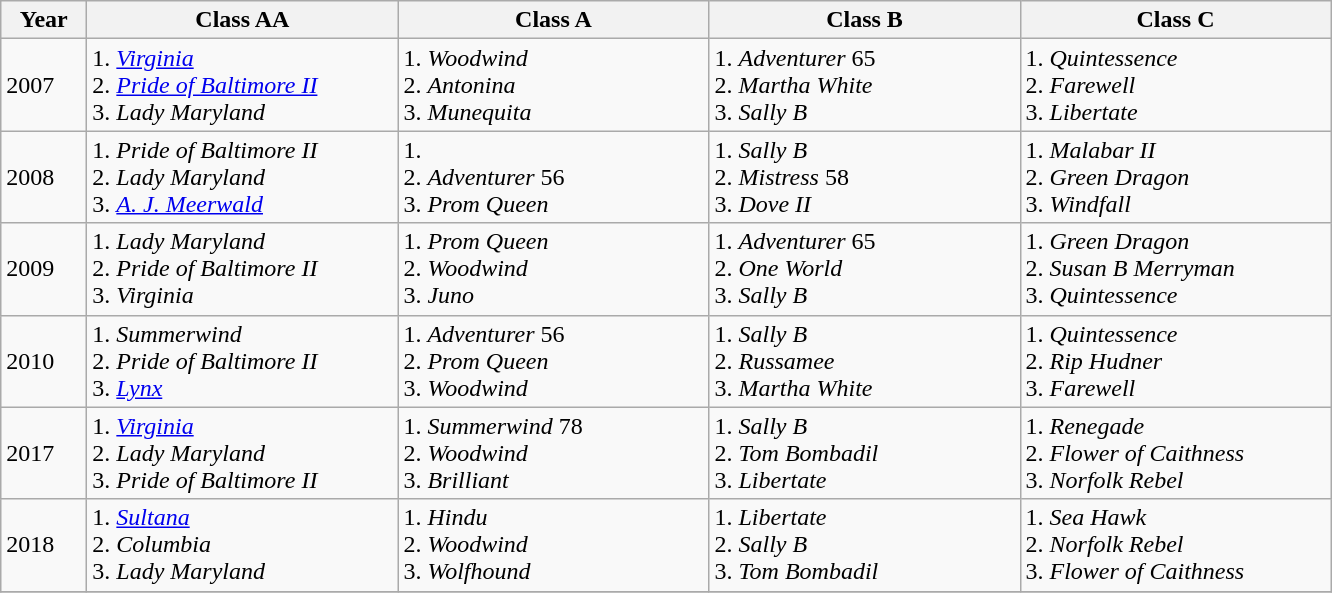<table class="wikitable">
<tr>
<th scope="col" width="50">Year</th>
<th scope="col" width="200">Class AA</th>
<th scope="col" width="200">Class A</th>
<th scope="col" width="200">Class B</th>
<th scope="col" width="200">Class C</th>
</tr>
<tr>
<td>2007</td>
<td>1. <em><a href='#'>Virginia</a></em><br>2. <em><a href='#'>Pride of Baltimore II</a></em><br>3. <em>Lady Maryland</em></td>
<td>1. <em>Woodwind</em><br>2. <em>Antonina</em><br>3. <em>Munequita</em></td>
<td>1. <em>Adventurer</em> 65<br>2. <em>Martha White</em><br>3. <em>Sally B</em></td>
<td>1. <em>Quintessence</em><br>2. <em>Farewell</em><br>3. <em>Libertate</em></td>
</tr>
<tr>
<td>2008</td>
<td>1. <em>Pride of Baltimore II</em><br>2. <em>Lady Maryland</em><br>3. <em><a href='#'>A. J. Meerwald</a></em></td>
<td>1. <em></em><br>2. <em>Adventurer</em> 56<br>3. <em>Prom Queen</em></td>
<td>1. <em>Sally B</em><br>2. <em>Mistress</em> 58<br>3. <em>Dove II</em></td>
<td>1. <em>Malabar II</em><br>2. <em>Green Dragon</em><br>3. <em>Windfall</em></td>
</tr>
<tr>
<td>2009</td>
<td>1. <em>Lady Maryland</em><br>2. <em>Pride of Baltimore II</em><br>3. <em>Virginia</em></td>
<td>1. <em>Prom Queen</em><br>2. <em>Woodwind</em><br>3. <em>Juno</em></td>
<td>1. <em>Adventurer</em> 65<br>2. <em>One World</em><br>3. <em>Sally B</em></td>
<td>1. <em>Green Dragon</em><br>2. <em>Susan B Merryman</em><br>3. <em>Quintessence</em></td>
</tr>
<tr>
<td>2010</td>
<td>1. <em>Summerwind</em><br>2. <em>Pride of Baltimore II</em><br>3. <em><a href='#'>Lynx</a></em></td>
<td>1. <em>Adventurer</em> 56<br>2. <em>Prom Queen</em><br>3. <em>Woodwind</em></td>
<td>1. <em>Sally B</em><br>2. <em>Russamee</em><br>3. <em>Martha White</em></td>
<td>1. <em>Quintessence</em><br>2. <em>Rip Hudner</em><br>3. <em>Farewell</em></td>
</tr>
<tr>
<td>2017</td>
<td>1. <em><a href='#'>Virginia</a></em><br>2. <em>Lady Maryland</em> <br>3. <em>Pride of Baltimore II</em><br></td>
<td>1. <em>Summerwind</em> 78<br>2. <em>Woodwind</em><br>3. <em>Brilliant</em></td>
<td>1. <em>Sally B</em><br>2. <em>Tom Bombadil</em><br>3. <em>Libertate</em></td>
<td>1. <em>Renegade</em><br>2. <em>Flower of Caithness</em><br>3. <em>Norfolk Rebel</em></td>
</tr>
<tr>
<td>2018</td>
<td>1. <em><a href='#'>Sultana</a></em><br>2. <em>Columbia</em> <br>3. <em>Lady Maryland</em><br></td>
<td>1. <em>Hindu</em> <br>2. <em>Woodwind</em><br>3. <em>Wolfhound</em></td>
<td>1. <em>Libertate</em><br>2. <em>Sally B</em><br>3. <em>Tom Bombadil</em></td>
<td>1. <em>Sea Hawk</em><br>2. <em>Norfolk Rebel</em><br>3. <em>Flower of Caithness</em></td>
</tr>
<tr>
</tr>
</table>
